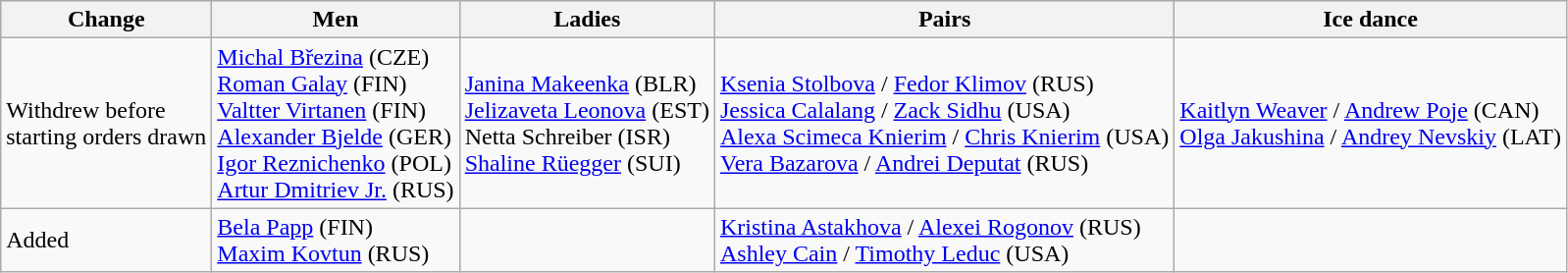<table class="wikitable">
<tr>
<th>Change</th>
<th>Men</th>
<th>Ladies</th>
<th>Pairs</th>
<th>Ice dance</th>
</tr>
<tr>
<td>Withdrew before <br> starting orders drawn</td>
<td><a href='#'>Michal Březina</a> (CZE) <br> <a href='#'>Roman Galay</a> (FIN) <br> <a href='#'>Valtter Virtanen</a> (FIN) <br> <a href='#'>Alexander Bjelde</a> (GER) <br> <a href='#'>Igor Reznichenko</a> (POL) <br> <a href='#'>Artur Dmitriev Jr.</a> (RUS)</td>
<td><a href='#'>Janina Makeenka</a> (BLR) <br> <a href='#'>Jelizaveta Leonova</a> (EST) <br> Netta Schreiber (ISR) <br> <a href='#'>Shaline Rüegger</a> (SUI)</td>
<td><a href='#'>Ksenia Stolbova</a> / <a href='#'>Fedor Klimov</a> (RUS) <br> <a href='#'>Jessica Calalang</a> / <a href='#'>Zack Sidhu</a> (USA) <br> <a href='#'>Alexa Scimeca Knierim</a> / <a href='#'>Chris Knierim</a> (USA) <br> <a href='#'>Vera Bazarova</a> / <a href='#'>Andrei Deputat</a> (RUS)</td>
<td><a href='#'>Kaitlyn Weaver</a> / <a href='#'>Andrew Poje</a> (CAN) <br> <a href='#'>Olga Jakushina</a> / <a href='#'>Andrey Nevskiy</a> (LAT)</td>
</tr>
<tr>
<td>Added</td>
<td><a href='#'>Bela Papp</a> (FIN) <br> <a href='#'>Maxim Kovtun</a> (RUS)</td>
<td></td>
<td><a href='#'>Kristina Astakhova</a> / <a href='#'>Alexei Rogonov</a> (RUS) <br> <a href='#'>Ashley Cain</a> / <a href='#'>Timothy Leduc</a> (USA)</td>
<td></td>
</tr>
</table>
